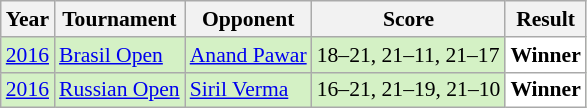<table class="sortable wikitable" style="font-size: 90%;">
<tr>
<th>Year</th>
<th>Tournament</th>
<th>Opponent</th>
<th>Score</th>
<th>Result</th>
</tr>
<tr style="background:#D4F1C5">
<td align="center"><a href='#'>2016</a></td>
<td align="left"><a href='#'>Brasil Open</a></td>
<td align="left"> <a href='#'>Anand Pawar</a></td>
<td align="left">18–21, 21–11, 21–17</td>
<td style="text-align:left; background:white"> <strong>Winner</strong></td>
</tr>
<tr style="background:#D4F1C5">
<td align="center"><a href='#'>2016</a></td>
<td align="left"><a href='#'>Russian Open</a></td>
<td align="left"> <a href='#'>Siril Verma</a></td>
<td align="left">16–21, 21–19, 21–10</td>
<td style="text-align:left; background:white"> <strong>Winner</strong></td>
</tr>
</table>
